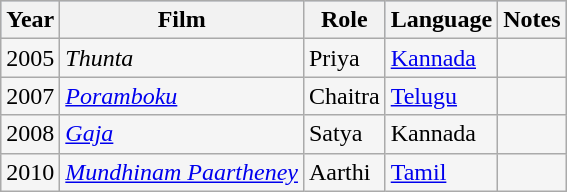<table class="wikitable sortable" style="background:#f5f5f5;">
<tr style="background:#B0C4DE;">
<th>Year</th>
<th>Film</th>
<th>Role</th>
<th>Language</th>
<th class=unsortable>Notes</th>
</tr>
<tr>
<td>2005</td>
<td><em>Thunta</em></td>
<td>Priya</td>
<td><a href='#'>Kannada</a></td>
<td></td>
</tr>
<tr>
<td>2007</td>
<td><em><a href='#'>Poramboku</a></em></td>
<td>Chaitra</td>
<td><a href='#'>Telugu</a></td>
<td></td>
</tr>
<tr>
<td>2008</td>
<td><em><a href='#'>Gaja</a></em></td>
<td>Satya</td>
<td>Kannada</td>
<td></td>
</tr>
<tr>
<td>2010</td>
<td><em><a href='#'>Mundhinam Paartheney</a></em></td>
<td>Aarthi</td>
<td><a href='#'>Tamil</a></td>
<td></td>
</tr>
</table>
